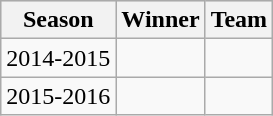<table class="wikitable">
<tr - align="center"  bgcolor="#dddddd">
<th>Season</th>
<th>Winner</th>
<th>Team</th>
</tr>
<tr>
<td>2014-2015</td>
<td></td>
<td></td>
</tr>
<tr>
<td>2015-2016</td>
<td></td>
<td></td>
</tr>
</table>
